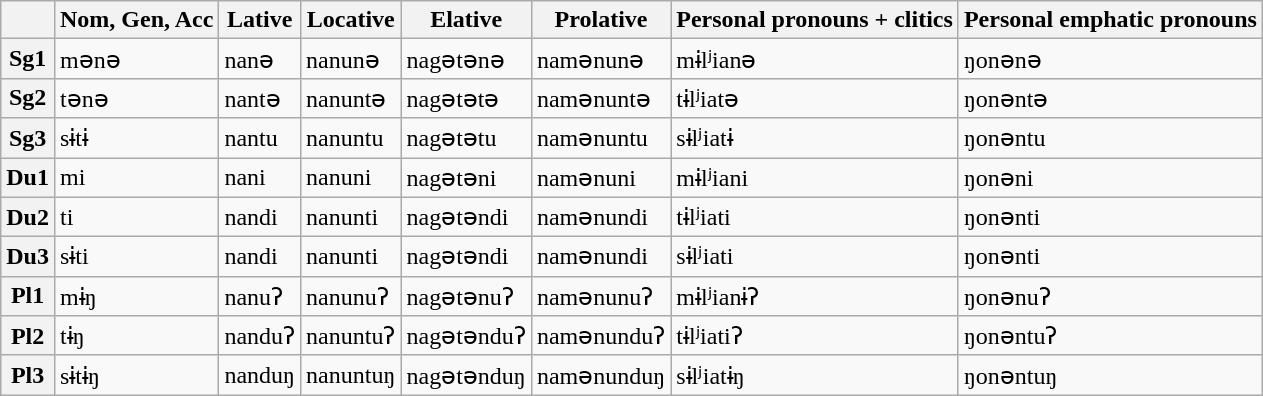<table class="wikitable">
<tr>
<th rowspan="1"></th>
<th style="text-align: center;"><strong>Nom, Gen, Acc </strong></th>
<th style="text-align: center;"><strong>Lative</strong></th>
<th style="text-align: center;"><strong>Locative</strong></th>
<th style="text-align: center;"><strong>Elative</strong></th>
<th style="text-align: center;"><strong>Prolative</strong></th>
<th style="text-align: center;"><strong> Personal pronouns + clitics </strong></th>
<th style="text-align: center;"><strong> Personal emphatic pronouns </strong></th>
</tr>
<tr>
<th>Sg1</th>
<td>mənə</td>
<td>nanə</td>
<td>nanunə</td>
<td>nagətənə</td>
<td>namənunə</td>
<td>mɨlʲianə</td>
<td>ŋonənə</td>
</tr>
<tr>
<th>Sg2</th>
<td>tənə</td>
<td>nantə</td>
<td>nanuntə</td>
<td>nagətətə</td>
<td>namənuntə</td>
<td>tɨlʲiatə</td>
<td>ŋonəntə</td>
</tr>
<tr ">
<th>Sg3</th>
<td>sɨtɨ</td>
<td>nantu</td>
<td>nanuntu</td>
<td>nagətətu</td>
<td>namənuntu</td>
<td>sɨlʲiatɨ</td>
<td>ŋonəntu</td>
</tr>
<tr>
<th>Du1</th>
<td>mi</td>
<td>nani</td>
<td>nanuni</td>
<td>nagətəni</td>
<td>namənuni</td>
<td>mɨlʲiani</td>
<td>ŋonəni</td>
</tr>
<tr>
<th>Du2</th>
<td>ti</td>
<td>nandi</td>
<td>nanunti</td>
<td>nagətəndi</td>
<td>namənundi</td>
<td>tɨlʲiati</td>
<td>ŋonənti</td>
</tr>
<tr>
<th>Du3</th>
<td>sɨti</td>
<td>nandi</td>
<td>nanunti</td>
<td>nagətəndi</td>
<td>namənundi</td>
<td>sɨlʲiati</td>
<td>ŋonənti</td>
</tr>
<tr>
<th>Pl1</th>
<td>mɨŋ</td>
<td>nanuʔ</td>
<td>nanunuʔ</td>
<td>nagətənuʔ</td>
<td>namənunuʔ</td>
<td>mɨlʲianɨʔ</td>
<td>ŋonənuʔ</td>
</tr>
<tr>
<th>Pl2</th>
<td>tɨŋ</td>
<td>nanduʔ</td>
<td>nanuntuʔ</td>
<td>nagətənduʔ</td>
<td>namənunduʔ</td>
<td>tɨlʲiatiʔ</td>
<td>ŋonəntuʔ</td>
</tr>
<tr>
<th>Pl3</th>
<td>sɨtɨŋ</td>
<td>nanduŋ</td>
<td>nanuntuŋ</td>
<td>nagətənduŋ</td>
<td>namənunduŋ</td>
<td>sɨlʲiatɨŋ</td>
<td>ŋonəntuŋ</td>
</tr>
</table>
